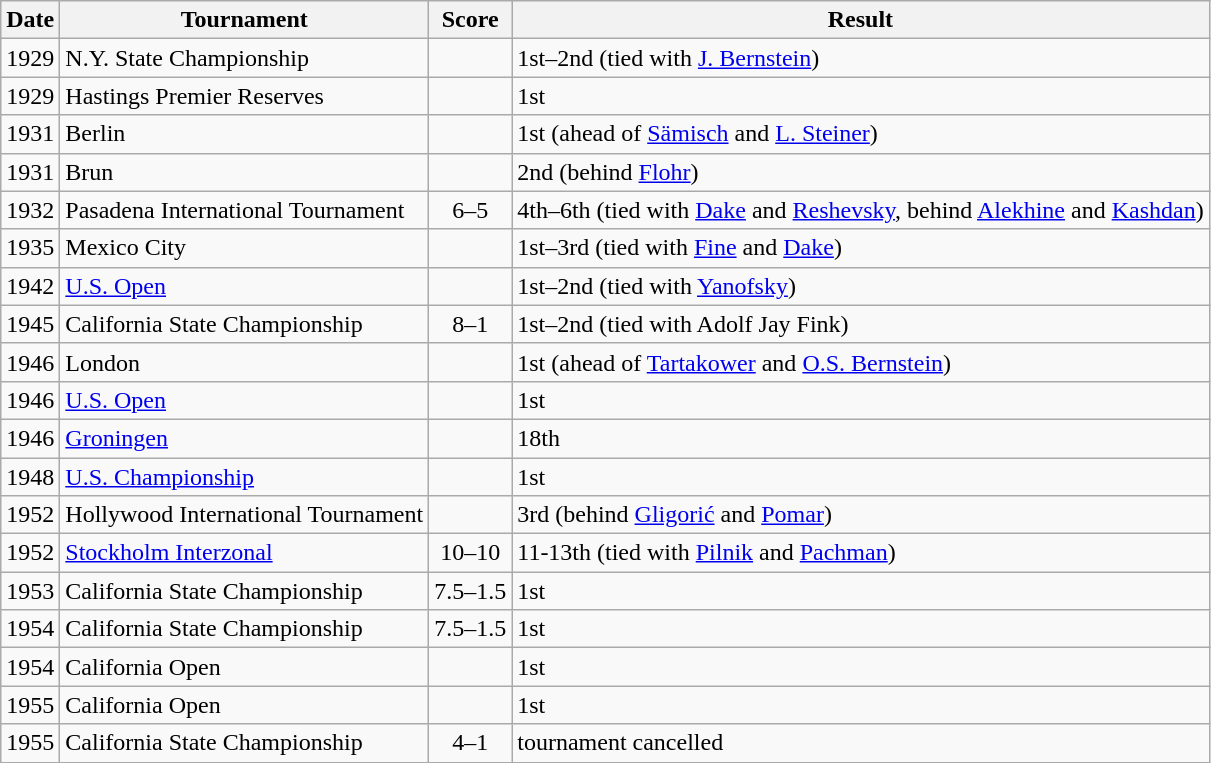<table class="sortable wikitable" style="margin-left:2em">
<tr>
<th>Date</th>
<th>Tournament</th>
<th>Score</th>
<th>Result</th>
</tr>
<tr>
<td>1929</td>
<td>N.Y. State Championship</td>
<td></td>
<td>1st–2nd (tied with <a href='#'>J. Bernstein</a>)</td>
</tr>
<tr>
<td>1929</td>
<td>Hastings Premier Reserves</td>
<td></td>
<td>1st</td>
</tr>
<tr>
<td>1931</td>
<td>Berlin</td>
<td></td>
<td>1st (ahead of <a href='#'>Sämisch</a> and <a href='#'>L. Steiner</a>)</td>
</tr>
<tr>
<td>1931</td>
<td>Brun</td>
<td></td>
<td>2nd (behind <a href='#'>Flohr</a>)</td>
</tr>
<tr>
<td>1932</td>
<td>Pasadena International Tournament</td>
<td align=center>6–5</td>
<td>4th–6th (tied with <a href='#'>Dake</a> and <a href='#'>Reshevsky</a>, behind <a href='#'>Alekhine</a> and <a href='#'>Kashdan</a>)</td>
</tr>
<tr>
<td>1935</td>
<td>Mexico City</td>
<td></td>
<td>1st–3rd (tied with <a href='#'>Fine</a> and <a href='#'>Dake</a>)</td>
</tr>
<tr>
<td>1942</td>
<td><a href='#'>U.S. Open</a></td>
<td></td>
<td>1st–2nd (tied with <a href='#'>Yanofsky</a>)</td>
</tr>
<tr>
<td>1945</td>
<td>California State Championship</td>
<td align=center>8–1</td>
<td>1st–2nd (tied with Adolf Jay Fink)</td>
</tr>
<tr>
<td>1946</td>
<td>London</td>
<td></td>
<td>1st (ahead of <a href='#'>Tartakower</a> and <a href='#'>O.S. Bernstein</a>)</td>
</tr>
<tr>
<td>1946</td>
<td><a href='#'>U.S. Open</a></td>
<td></td>
<td>1st</td>
</tr>
<tr>
<td>1946</td>
<td><a href='#'>Groningen</a></td>
<td></td>
<td>18th</td>
</tr>
<tr>
<td>1948</td>
<td><a href='#'>U.S. Championship</a></td>
<td></td>
<td>1st</td>
</tr>
<tr>
<td>1952</td>
<td>Hollywood International Tournament</td>
<td></td>
<td>3rd (behind <a href='#'>Gligorić</a> and <a href='#'>Pomar</a>)</td>
</tr>
<tr>
<td>1952</td>
<td><a href='#'>Stockholm Interzonal</a></td>
<td align=center>10–10</td>
<td>11-13th (tied with <a href='#'>Pilnik</a> and <a href='#'>Pachman</a>)</td>
</tr>
<tr>
<td>1953</td>
<td>California State Championship</td>
<td align=center>7.5–1.5</td>
<td>1st</td>
</tr>
<tr>
<td>1954</td>
<td>California State Championship</td>
<td align=center>7.5–1.5</td>
<td>1st</td>
</tr>
<tr>
<td>1954</td>
<td>California Open</td>
<td></td>
<td>1st</td>
</tr>
<tr>
<td>1955</td>
<td>California Open</td>
<td></td>
<td>1st</td>
</tr>
<tr>
<td>1955</td>
<td>California State Championship</td>
<td align=center>4–1</td>
<td>tournament cancelled</td>
</tr>
</table>
